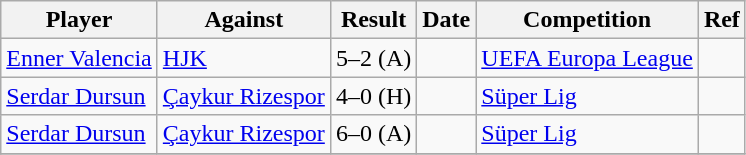<table class="wikitable">
<tr>
<th>Player</th>
<th>Against</th>
<th>Result</th>
<th>Date</th>
<th>Competition</th>
<th>Ref</th>
</tr>
<tr>
<td> <a href='#'>Enner Valencia</a></td>
<td> <a href='#'>HJK</a></td>
<td>5–2 (A)</td>
<td></td>
<td><a href='#'>UEFA Europa League</a></td>
<td></td>
</tr>
<tr>
<td> <a href='#'>Serdar Dursun</a></td>
<td><a href='#'>Çaykur Rizespor</a></td>
<td>4–0 (H)</td>
<td></td>
<td><a href='#'>Süper Lig</a></td>
<td></td>
</tr>
<tr>
<td> <a href='#'>Serdar Dursun</a></td>
<td><a href='#'>Çaykur Rizespor</a></td>
<td>6–0 (A)</td>
<td></td>
<td><a href='#'>Süper Lig</a></td>
<td></td>
</tr>
<tr>
</tr>
</table>
